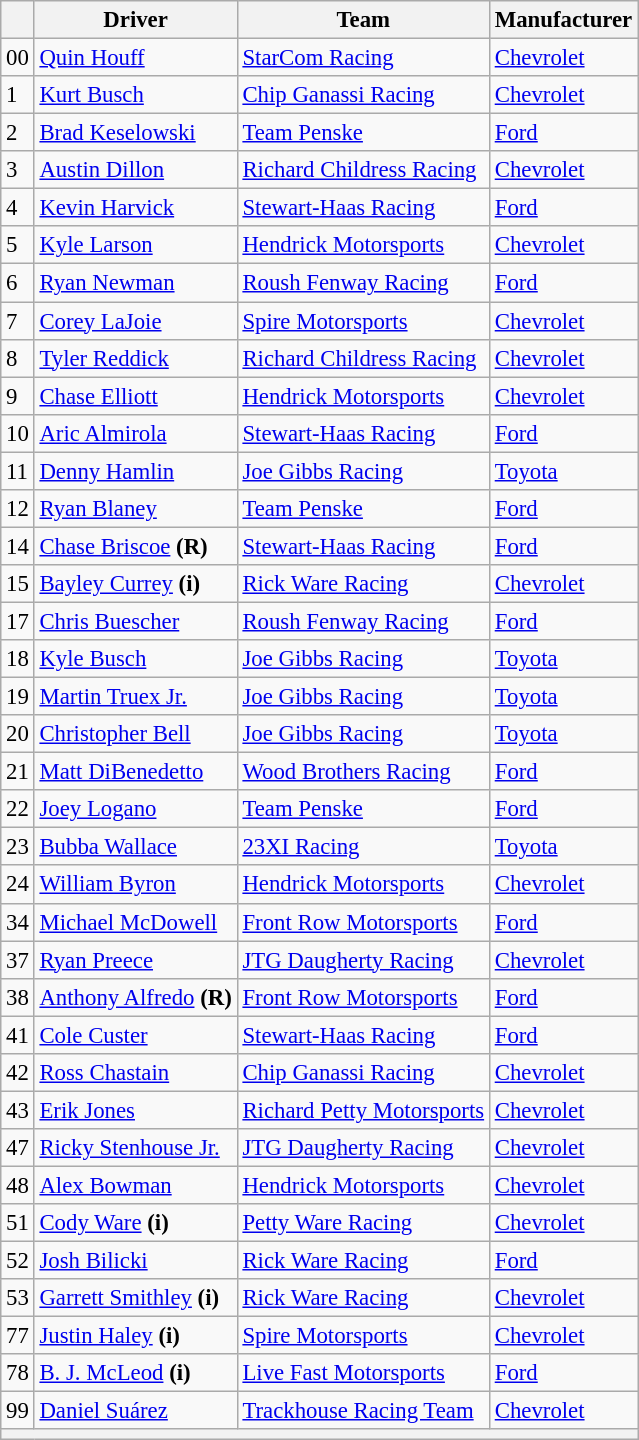<table class="wikitable" style="font-size:95%">
<tr>
<th></th>
<th>Driver</th>
<th>Team</th>
<th>Manufacturer</th>
</tr>
<tr>
<td>00</td>
<td><a href='#'>Quin Houff</a></td>
<td><a href='#'>StarCom Racing</a></td>
<td><a href='#'>Chevrolet</a></td>
</tr>
<tr>
<td>1</td>
<td><a href='#'>Kurt Busch</a></td>
<td><a href='#'>Chip Ganassi Racing</a></td>
<td><a href='#'>Chevrolet</a></td>
</tr>
<tr>
<td>2</td>
<td><a href='#'>Brad Keselowski</a></td>
<td><a href='#'>Team Penske</a></td>
<td><a href='#'>Ford</a></td>
</tr>
<tr>
<td>3</td>
<td><a href='#'>Austin Dillon</a></td>
<td><a href='#'>Richard Childress Racing</a></td>
<td><a href='#'>Chevrolet</a></td>
</tr>
<tr>
<td>4</td>
<td><a href='#'>Kevin Harvick</a></td>
<td><a href='#'>Stewart-Haas Racing</a></td>
<td><a href='#'>Ford</a></td>
</tr>
<tr>
<td>5</td>
<td><a href='#'>Kyle Larson</a></td>
<td><a href='#'>Hendrick Motorsports</a></td>
<td><a href='#'>Chevrolet</a></td>
</tr>
<tr>
<td>6</td>
<td><a href='#'>Ryan Newman</a></td>
<td><a href='#'>Roush Fenway Racing</a></td>
<td><a href='#'>Ford</a></td>
</tr>
<tr>
<td>7</td>
<td><a href='#'>Corey LaJoie</a></td>
<td><a href='#'>Spire Motorsports</a></td>
<td><a href='#'>Chevrolet</a></td>
</tr>
<tr>
<td>8</td>
<td><a href='#'>Tyler Reddick</a></td>
<td><a href='#'>Richard Childress Racing</a></td>
<td><a href='#'>Chevrolet</a></td>
</tr>
<tr>
<td>9</td>
<td><a href='#'>Chase Elliott</a></td>
<td><a href='#'>Hendrick Motorsports</a></td>
<td><a href='#'>Chevrolet</a></td>
</tr>
<tr>
<td>10</td>
<td><a href='#'>Aric Almirola</a></td>
<td><a href='#'>Stewart-Haas Racing</a></td>
<td><a href='#'>Ford</a></td>
</tr>
<tr>
<td>11</td>
<td><a href='#'>Denny Hamlin</a></td>
<td><a href='#'>Joe Gibbs Racing</a></td>
<td><a href='#'>Toyota</a></td>
</tr>
<tr>
<td>12</td>
<td><a href='#'>Ryan Blaney</a></td>
<td><a href='#'>Team Penske</a></td>
<td><a href='#'>Ford</a></td>
</tr>
<tr>
<td>14</td>
<td><a href='#'>Chase Briscoe</a> <strong>(R)</strong></td>
<td><a href='#'>Stewart-Haas Racing</a></td>
<td><a href='#'>Ford</a></td>
</tr>
<tr>
<td>15</td>
<td><a href='#'>Bayley Currey</a> <strong>(i)</strong></td>
<td><a href='#'>Rick Ware Racing</a></td>
<td><a href='#'>Chevrolet</a></td>
</tr>
<tr>
<td>17</td>
<td><a href='#'>Chris Buescher</a></td>
<td><a href='#'>Roush Fenway Racing</a></td>
<td><a href='#'>Ford</a></td>
</tr>
<tr>
<td>18</td>
<td><a href='#'>Kyle Busch</a></td>
<td><a href='#'>Joe Gibbs Racing</a></td>
<td><a href='#'>Toyota</a></td>
</tr>
<tr>
<td>19</td>
<td><a href='#'>Martin Truex Jr.</a></td>
<td><a href='#'>Joe Gibbs Racing</a></td>
<td><a href='#'>Toyota</a></td>
</tr>
<tr>
<td>20</td>
<td><a href='#'>Christopher Bell</a></td>
<td><a href='#'>Joe Gibbs Racing</a></td>
<td><a href='#'>Toyota</a></td>
</tr>
<tr>
<td>21</td>
<td><a href='#'>Matt DiBenedetto</a></td>
<td><a href='#'>Wood Brothers Racing</a></td>
<td><a href='#'>Ford</a></td>
</tr>
<tr>
<td>22</td>
<td><a href='#'>Joey Logano</a></td>
<td><a href='#'>Team Penske</a></td>
<td><a href='#'>Ford</a></td>
</tr>
<tr>
<td>23</td>
<td><a href='#'>Bubba Wallace</a></td>
<td><a href='#'>23XI Racing</a></td>
<td><a href='#'>Toyota</a></td>
</tr>
<tr>
<td>24</td>
<td><a href='#'>William Byron</a></td>
<td><a href='#'>Hendrick Motorsports</a></td>
<td><a href='#'>Chevrolet</a></td>
</tr>
<tr>
<td>34</td>
<td><a href='#'>Michael McDowell</a></td>
<td><a href='#'>Front Row Motorsports</a></td>
<td><a href='#'>Ford</a></td>
</tr>
<tr>
<td>37</td>
<td><a href='#'>Ryan Preece</a></td>
<td><a href='#'>JTG Daugherty Racing</a></td>
<td><a href='#'>Chevrolet</a></td>
</tr>
<tr>
<td>38</td>
<td><a href='#'>Anthony Alfredo</a> <strong>(R)</strong></td>
<td><a href='#'>Front Row Motorsports</a></td>
<td><a href='#'>Ford</a></td>
</tr>
<tr>
<td>41</td>
<td><a href='#'>Cole Custer</a></td>
<td><a href='#'>Stewart-Haas Racing</a></td>
<td><a href='#'>Ford</a></td>
</tr>
<tr>
<td>42</td>
<td><a href='#'>Ross Chastain</a></td>
<td><a href='#'>Chip Ganassi Racing</a></td>
<td><a href='#'>Chevrolet</a></td>
</tr>
<tr>
<td>43</td>
<td><a href='#'>Erik Jones</a></td>
<td><a href='#'>Richard Petty Motorsports</a></td>
<td><a href='#'>Chevrolet</a></td>
</tr>
<tr>
<td>47</td>
<td><a href='#'>Ricky Stenhouse Jr.</a></td>
<td><a href='#'>JTG Daugherty Racing</a></td>
<td><a href='#'>Chevrolet</a></td>
</tr>
<tr>
<td>48</td>
<td><a href='#'>Alex Bowman</a></td>
<td><a href='#'>Hendrick Motorsports</a></td>
<td><a href='#'>Chevrolet</a></td>
</tr>
<tr>
<td>51</td>
<td><a href='#'>Cody Ware</a> <strong>(i)</strong></td>
<td><a href='#'>Petty Ware Racing</a></td>
<td><a href='#'>Chevrolet</a></td>
</tr>
<tr>
<td>52</td>
<td><a href='#'>Josh Bilicki</a></td>
<td><a href='#'>Rick Ware Racing</a></td>
<td><a href='#'>Ford</a></td>
</tr>
<tr>
<td>53</td>
<td><a href='#'>Garrett Smithley</a> <strong>(i)</strong></td>
<td><a href='#'>Rick Ware Racing</a></td>
<td><a href='#'>Chevrolet</a></td>
</tr>
<tr>
<td>77</td>
<td><a href='#'>Justin Haley</a> <strong>(i)</strong></td>
<td><a href='#'>Spire Motorsports</a></td>
<td><a href='#'>Chevrolet</a></td>
</tr>
<tr>
<td>78</td>
<td><a href='#'>B. J. McLeod</a> <strong>(i)</strong></td>
<td><a href='#'>Live Fast Motorsports</a></td>
<td><a href='#'>Ford</a></td>
</tr>
<tr>
<td>99</td>
<td><a href='#'>Daniel Suárez</a></td>
<td><a href='#'>Trackhouse Racing Team</a></td>
<td><a href='#'>Chevrolet</a></td>
</tr>
<tr>
<th colspan="4"></th>
</tr>
</table>
